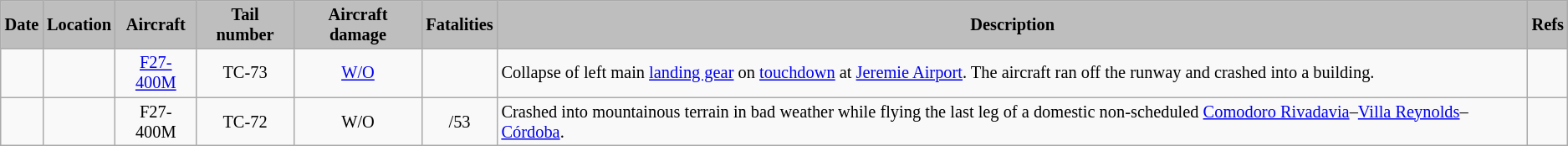<table class="wikitable sortable toccolours" border="1" cellpadding="3" style="border-collapse:collapse; font-size: 85%">
<tr>
<th style="background-color: #BEBEBE; color: black">Date</th>
<th style="background-color: #BEBEBE; color: black">Location</th>
<th style="background-color: #BEBEBE; color: black">Aircraft</th>
<th style="background-color: #BEBEBE; color: black">Tail number</th>
<th style="background-color: #BEBEBE; color: black">Aircraft damage</th>
<th style="background-color: #BEBEBE; color: black">Fatalities</th>
<th style="background-color: #BEBEBE; color: black" class="unsortable">Description</th>
<th style="background-color: #BEBEBE; color: black" class="unsortable">Refs</th>
</tr>
<tr>
<td align=center></td>
<td></td>
<td align=center><a href='#'>F27-400M</a></td>
<td align=center>TC-73</td>
<td align=center><a href='#'>W/O</a></td>
<td align=center></td>
<td>Collapse of left main <a href='#'>landing gear</a> on <a href='#'>touchdown</a> at <a href='#'>Jeremie Airport</a>. The aircraft ran off the runway and crashed into a building.</td>
<td align=center></td>
</tr>
<tr>
<td align=center></td>
<td></td>
<td align=center>F27-400M</td>
<td align=center>TC-72</td>
<td align=center>W/O</td>
<td align=center>/53</td>
<td>Crashed into mountainous terrain in bad weather while flying the last leg of a domestic non-scheduled <a href='#'>Comodoro Rivadavia</a>–<a href='#'>Villa Reynolds</a>–<a href='#'>Córdoba</a>.</td>
<td align=center></td>
</tr>
</table>
